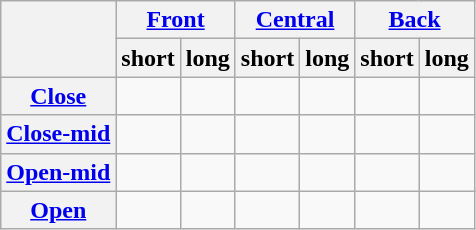<table class="wikitable" style="text-align: center">
<tr>
<th rowspan="2"></th>
<th colspan=2><a href='#'>Front</a></th>
<th colspan=2><a href='#'>Central</a></th>
<th colspan=2><a href='#'>Back</a></th>
</tr>
<tr class=small>
<th>short</th>
<th>long</th>
<th>short</th>
<th>long</th>
<th>short</th>
<th>long</th>
</tr>
<tr>
<th><a href='#'>Close</a></th>
<td></td>
<td></td>
<td></td>
<td></td>
<td></td>
<td></td>
</tr>
<tr>
<th><a href='#'>Close-mid</a></th>
<td></td>
<td></td>
<td></td>
<td></td>
<td></td>
<td></td>
</tr>
<tr>
<th><a href='#'>Open-mid</a></th>
<td></td>
<td></td>
<td></td>
<td></td>
<td></td>
<td></td>
</tr>
<tr>
<th><a href='#'>Open</a></th>
<td></td>
<td></td>
<td></td>
<td></td>
<td></td>
<td></td>
</tr>
</table>
